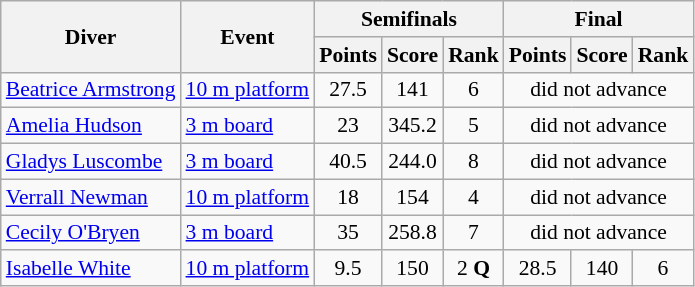<table class=wikitable style="font-size:90%">
<tr>
<th rowspan=2>Diver</th>
<th rowspan=2>Event</th>
<th colspan=3>Semifinals</th>
<th colspan=3>Final</th>
</tr>
<tr>
<th>Points</th>
<th>Score</th>
<th>Rank</th>
<th>Points</th>
<th>Score</th>
<th>Rank</th>
</tr>
<tr>
<td><a href='#'>Beatrice Armstrong</a></td>
<td><a href='#'>10 m platform</a></td>
<td align=center>27.5</td>
<td align=center>141</td>
<td align=center>6</td>
<td align=center colspan=3>did not advance</td>
</tr>
<tr>
<td><a href='#'>Amelia Hudson</a></td>
<td><a href='#'>3 m board</a></td>
<td align=center>23</td>
<td align=center>345.2</td>
<td align=center>5</td>
<td align=center colspan=3>did not advance</td>
</tr>
<tr>
<td><a href='#'>Gladys Luscombe</a></td>
<td><a href='#'>3 m board</a></td>
<td align=center>40.5</td>
<td align=center>244.0</td>
<td align=center>8</td>
<td align=center colspan=3>did not advance</td>
</tr>
<tr>
<td><a href='#'>Verrall Newman</a></td>
<td><a href='#'>10 m platform</a></td>
<td align=center>18</td>
<td align=center>154</td>
<td align=center>4</td>
<td align=center colspan=3>did not advance</td>
</tr>
<tr>
<td><a href='#'>Cecily O'Bryen</a></td>
<td><a href='#'>3 m board</a></td>
<td align=center>35</td>
<td align=center>258.8</td>
<td align=center>7</td>
<td align=center colspan=3>did not advance</td>
</tr>
<tr>
<td><a href='#'>Isabelle White</a></td>
<td><a href='#'>10 m platform</a></td>
<td align=center>9.5</td>
<td align=center>150</td>
<td align=center>2 <strong>Q</strong></td>
<td align=center>28.5</td>
<td align=center>140</td>
<td align=center>6</td>
</tr>
</table>
